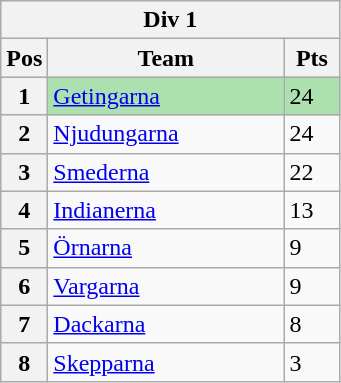<table class="wikitable">
<tr>
<th colspan="3">Div 1</th>
</tr>
<tr>
<th width=20>Pos</th>
<th width=150>Team</th>
<th width=30>Pts</th>
</tr>
<tr style="background:#ACE1AF;">
<th>1</th>
<td><a href='#'>Getingarna</a></td>
<td>24</td>
</tr>
<tr>
<th>2</th>
<td><a href='#'>Njudungarna</a></td>
<td>24</td>
</tr>
<tr>
<th>3</th>
<td><a href='#'>Smederna</a></td>
<td>22</td>
</tr>
<tr>
<th>4</th>
<td><a href='#'>Indianerna</a></td>
<td>13</td>
</tr>
<tr>
<th>5</th>
<td><a href='#'>Örnarna</a></td>
<td>9</td>
</tr>
<tr>
<th>6</th>
<td><a href='#'>Vargarna</a></td>
<td>9</td>
</tr>
<tr>
<th>7</th>
<td><a href='#'>Dackarna</a></td>
<td>8</td>
</tr>
<tr>
<th>8</th>
<td><a href='#'>Skepparna</a></td>
<td>3</td>
</tr>
</table>
